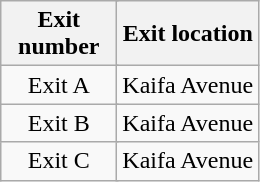<table class="wikitable">
<tr>
<th colspan="2" style="width:70px">Exit number</th>
<th>Exit location</th>
</tr>
<tr>
<td colspan="2" align="center">Exit A</td>
<td>Kaifa Avenue</td>
</tr>
<tr>
<td colspan="2" align="center">Exit B</td>
<td>Kaifa Avenue</td>
</tr>
<tr>
<td colspan="2" align="center">Exit C</td>
<td>Kaifa Avenue</td>
</tr>
</table>
